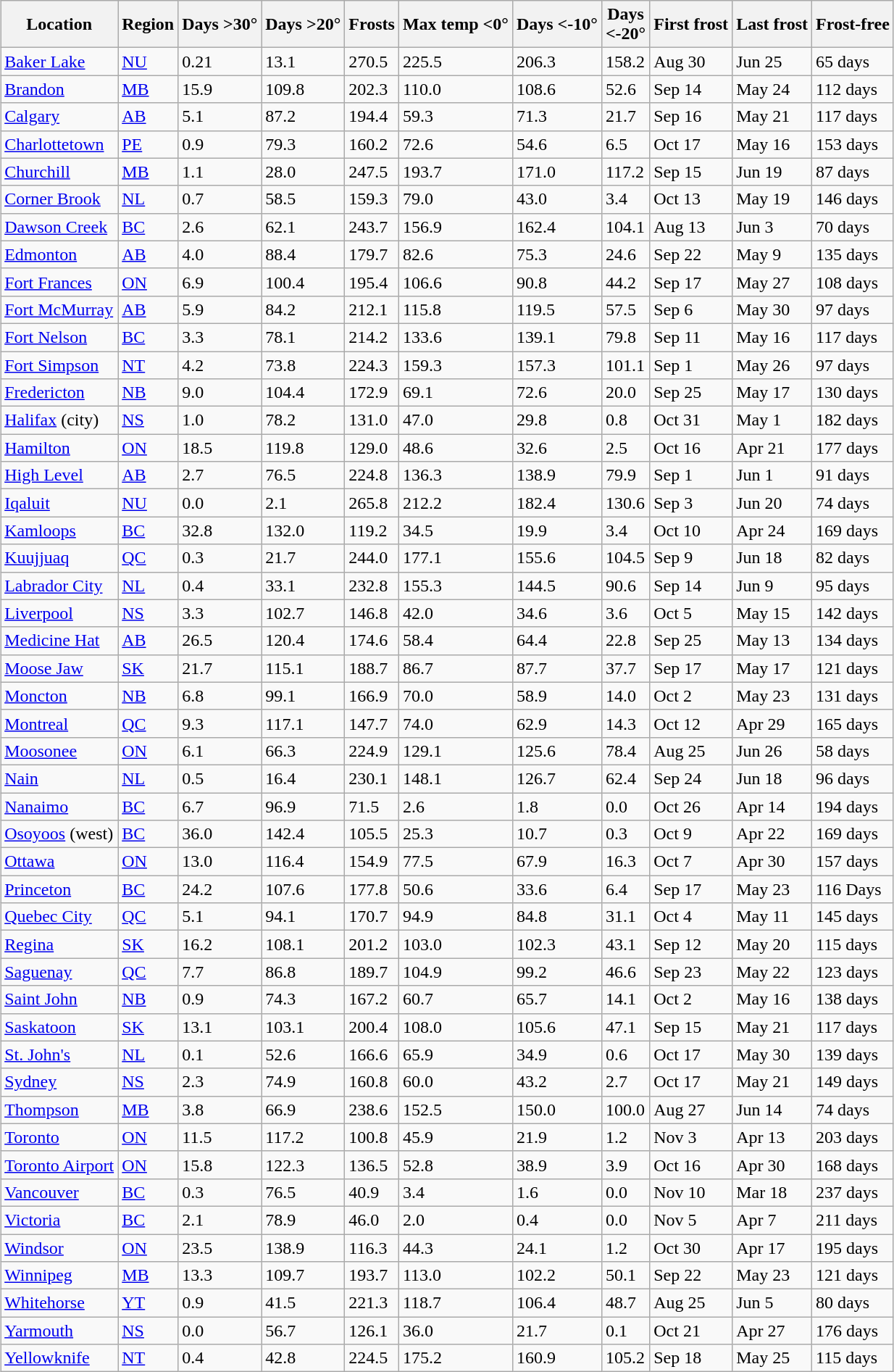<table class="wikitable sortable" style="margin:auto;">
<tr>
<th>Location</th>
<th>Region</th>
<th>Days >30°</th>
<th>Days >20°</th>
<th>Frosts</th>
<th>Max temp <0°</th>
<th>Days <-10°</th>
<th>Days<br><-20°</th>
<th>First frost</th>
<th>Last frost</th>
<th data-sort-type="number">Frost-free</th>
</tr>
<tr>
<td><a href='#'>Baker Lake</a></td>
<td><a href='#'>NU</a></td>
<td>0.21</td>
<td>13.1</td>
<td>270.5</td>
<td>225.5</td>
<td>206.3</td>
<td>158.2</td>
<td data-sort-value="08-30">Aug 30</td>
<td data-sort-value="06-25">Jun 25</td>
<td>65 days</td>
</tr>
<tr>
<td><a href='#'>Brandon</a></td>
<td><a href='#'>MB</a></td>
<td>15.9</td>
<td>109.8</td>
<td>202.3</td>
<td>110.0</td>
<td>108.6</td>
<td>52.6</td>
<td data-sort-value="09-14">Sep 14</td>
<td data-sort-value="05-24">May 24</td>
<td>112 days</td>
</tr>
<tr>
<td><a href='#'>Calgary</a></td>
<td><a href='#'>AB</a></td>
<td>5.1</td>
<td>87.2</td>
<td>194.4</td>
<td>59.3</td>
<td>71.3</td>
<td>21.7</td>
<td data-sort-value="09-16">Sep 16</td>
<td data-sort-value="05-21">May 21</td>
<td>117 days</td>
</tr>
<tr>
<td><a href='#'>Charlottetown</a></td>
<td><a href='#'>PE</a></td>
<td>0.9</td>
<td>79.3</td>
<td>160.2</td>
<td>72.6</td>
<td>54.6</td>
<td>6.5</td>
<td data-sort-value="10-17">Oct 17</td>
<td data-sort-value="05-16">May 16</td>
<td>153 days</td>
</tr>
<tr>
<td><a href='#'>Churchill</a></td>
<td><a href='#'>MB</a></td>
<td>1.1</td>
<td>28.0</td>
<td>247.5</td>
<td>193.7</td>
<td>171.0</td>
<td>117.2</td>
<td data-sort-value="09-15">Sep 15</td>
<td data-sort-value="06-19">Jun 19</td>
<td>87 days</td>
</tr>
<tr>
<td><a href='#'>Corner Brook</a></td>
<td><a href='#'>NL</a></td>
<td>0.7</td>
<td>58.5</td>
<td>159.3</td>
<td>79.0</td>
<td>43.0</td>
<td>3.4</td>
<td data-sort-value="10-13">Oct 13</td>
<td data-sort-value="05-19">May 19</td>
<td>146 days</td>
</tr>
<tr>
<td><a href='#'>Dawson Creek</a></td>
<td><a href='#'>BC</a></td>
<td>2.6</td>
<td>62.1</td>
<td>243.7</td>
<td>156.9</td>
<td>162.4</td>
<td>104.1</td>
<td data-sort-value="08-13">Aug 13</td>
<td data-sort-value="06-03">Jun 3</td>
<td>70 days</td>
</tr>
<tr>
<td><a href='#'>Edmonton</a></td>
<td><a href='#'>AB</a></td>
<td>4.0</td>
<td>88.4</td>
<td>179.7</td>
<td>82.6</td>
<td>75.3</td>
<td>24.6</td>
<td data-sort-value="09-22">Sep 22</td>
<td data-sort-value="05-09">May 9</td>
<td>135 days</td>
</tr>
<tr>
<td><a href='#'>Fort Frances</a></td>
<td><a href='#'>ON</a></td>
<td>6.9</td>
<td>100.4</td>
<td>195.4</td>
<td>106.6</td>
<td>90.8</td>
<td>44.2</td>
<td data-sort-value="09-17">Sep 17</td>
<td data-sort-value="05-27">May 27</td>
<td>108 days</td>
</tr>
<tr>
<td><a href='#'>Fort McMurray</a></td>
<td><a href='#'>AB</a></td>
<td>5.9</td>
<td>84.2</td>
<td>212.1</td>
<td>115.8</td>
<td>119.5</td>
<td>57.5</td>
<td data-sort-value="09-06">Sep 6</td>
<td data-sort-value="05-30">May 30</td>
<td>97 days</td>
</tr>
<tr>
<td><a href='#'>Fort Nelson</a></td>
<td><a href='#'>BC</a></td>
<td>3.3</td>
<td>78.1</td>
<td>214.2</td>
<td>133.6</td>
<td>139.1</td>
<td>79.8</td>
<td data-sort-value="09-11">Sep 11</td>
<td data-sort-value="05-16">May 16</td>
<td>117 days</td>
</tr>
<tr>
<td><a href='#'>Fort Simpson</a></td>
<td><a href='#'>NT</a></td>
<td>4.2</td>
<td>73.8</td>
<td>224.3</td>
<td>159.3</td>
<td>157.3</td>
<td>101.1</td>
<td data-sort-value="09-01">Sep 1</td>
<td data-sort-value="05-26">May 26</td>
<td>97 days</td>
</tr>
<tr>
<td><a href='#'>Fredericton</a></td>
<td><a href='#'>NB</a></td>
<td>9.0</td>
<td>104.4</td>
<td>172.9</td>
<td>69.1</td>
<td>72.6</td>
<td>20.0</td>
<td data-sort-value="09-25">Sep 25</td>
<td data-sort-value="05-17">May 17</td>
<td>130 days</td>
</tr>
<tr>
<td><a href='#'>Halifax</a> (city)</td>
<td><a href='#'>NS</a></td>
<td>1.0</td>
<td>78.2</td>
<td>131.0</td>
<td>47.0</td>
<td>29.8</td>
<td>0.8</td>
<td data-sort-value="10-31">Oct 31</td>
<td data-sort-value="05-01">May 1</td>
<td>182 days</td>
</tr>
<tr>
<td><a href='#'>Hamilton</a></td>
<td><a href='#'>ON</a></td>
<td>18.5</td>
<td>119.8</td>
<td>129.0</td>
<td>48.6</td>
<td>32.6</td>
<td>2.5</td>
<td data-sort-value="10-16">Oct 16</td>
<td data-sort-value="04-21">Apr 21</td>
<td>177 days</td>
</tr>
<tr>
<td><a href='#'>High Level</a></td>
<td><a href='#'>AB</a></td>
<td>2.7</td>
<td>76.5</td>
<td>224.8</td>
<td>136.3</td>
<td>138.9</td>
<td>79.9</td>
<td data-sort-value="09-01">Sep 1</td>
<td data-sort-value="06-01">Jun 1</td>
<td>91 days</td>
</tr>
<tr>
<td><a href='#'>Iqaluit</a></td>
<td><a href='#'>NU</a></td>
<td>0.0</td>
<td>2.1</td>
<td>265.8</td>
<td>212.2</td>
<td>182.4</td>
<td>130.6</td>
<td data-sort-value="09-03">Sep 3</td>
<td data-sort-value="06-20">Jun 20</td>
<td>74 days</td>
</tr>
<tr>
<td><a href='#'>Kamloops</a></td>
<td><a href='#'>BC</a></td>
<td>32.8</td>
<td>132.0</td>
<td>119.2</td>
<td>34.5</td>
<td>19.9</td>
<td>3.4</td>
<td data-sort-value="10-10">Oct 10</td>
<td data-sort-value="04-24">Apr 24</td>
<td>169 days</td>
</tr>
<tr>
<td><a href='#'>Kuujjuaq</a></td>
<td><a href='#'>QC</a></td>
<td>0.3</td>
<td>21.7</td>
<td>244.0</td>
<td>177.1</td>
<td>155.6</td>
<td>104.5</td>
<td data-sort-value="09-09">Sep 9</td>
<td data-sort-value="06-18">Jun 18</td>
<td>82 days</td>
</tr>
<tr>
<td><a href='#'>Labrador City</a></td>
<td><a href='#'>NL</a></td>
<td>0.4</td>
<td>33.1</td>
<td>232.8</td>
<td>155.3</td>
<td>144.5</td>
<td>90.6</td>
<td data-sort-value="09-14">Sep 14</td>
<td data-sort-value="06-09">Jun 9</td>
<td>95 days</td>
</tr>
<tr>
<td><a href='#'>Liverpool</a></td>
<td><a href='#'>NS</a></td>
<td>3.3</td>
<td>102.7</td>
<td>146.8</td>
<td>42.0</td>
<td>34.6</td>
<td>3.6</td>
<td data-sort-value="10-05">Oct 5</td>
<td data-sort-value="05-15">May 15</td>
<td>142 days</td>
</tr>
<tr>
<td><a href='#'>Medicine Hat</a></td>
<td><a href='#'>AB</a></td>
<td>26.5</td>
<td>120.4</td>
<td>174.6</td>
<td>58.4</td>
<td>64.4</td>
<td>22.8</td>
<td data-sort-value="09-25">Sep 25</td>
<td data-sort-value="05-13">May 13</td>
<td>134 days</td>
</tr>
<tr>
<td><a href='#'>Moose Jaw</a></td>
<td><a href='#'>SK</a></td>
<td>21.7</td>
<td>115.1</td>
<td>188.7</td>
<td>86.7</td>
<td>87.7</td>
<td>37.7</td>
<td data-sort-value="09-17">Sep 17</td>
<td data-sort-value="05-17">May 17</td>
<td>121 days</td>
</tr>
<tr>
<td><a href='#'>Moncton</a></td>
<td><a href='#'>NB</a></td>
<td>6.8</td>
<td>99.1</td>
<td>166.9</td>
<td>70.0</td>
<td>58.9</td>
<td>14.0</td>
<td data-sort-value="10-02">Oct 2</td>
<td data-sort-value="05-23">May 23</td>
<td>131 days</td>
</tr>
<tr>
<td><a href='#'>Montreal</a></td>
<td><a href='#'>QC</a></td>
<td>9.3</td>
<td>117.1</td>
<td>147.7</td>
<td>74.0</td>
<td>62.9</td>
<td>14.3</td>
<td data-sort-value="10-12">Oct 12</td>
<td data-sort-value="04-29">Apr 29</td>
<td>165 days</td>
</tr>
<tr>
<td><a href='#'>Moosonee</a></td>
<td><a href='#'>ON</a></td>
<td>6.1</td>
<td>66.3</td>
<td>224.9</td>
<td>129.1</td>
<td>125.6</td>
<td>78.4</td>
<td data-sort-value="08-25">Aug 25</td>
<td data-sort-value="06-26">Jun 26</td>
<td>58 days</td>
</tr>
<tr>
<td><a href='#'>Nain</a></td>
<td><a href='#'>NL</a></td>
<td>0.5</td>
<td>16.4</td>
<td>230.1</td>
<td>148.1</td>
<td>126.7</td>
<td>62.4</td>
<td data-sort-value="09-24">Sep 24</td>
<td data-sort-value="06-18">Jun 18</td>
<td>96 days</td>
</tr>
<tr>
<td><a href='#'>Nanaimo</a></td>
<td><a href='#'>BC</a></td>
<td>6.7</td>
<td>96.9</td>
<td>71.5</td>
<td>2.6</td>
<td>1.8</td>
<td>0.0</td>
<td data-sort-value="10-26">Oct 26</td>
<td data-sort-value="04-14">Apr 14</td>
<td>194 days</td>
</tr>
<tr>
<td><a href='#'>Osoyoos</a> (west)</td>
<td><a href='#'>BC</a></td>
<td>36.0</td>
<td>142.4</td>
<td>105.5</td>
<td>25.3</td>
<td>10.7</td>
<td>0.3</td>
<td data-sort-value="10-09">Oct 9</td>
<td data-sort-value="04-22">Apr 22</td>
<td>169 days</td>
</tr>
<tr>
<td><a href='#'>Ottawa</a></td>
<td><a href='#'>ON</a></td>
<td>13.0</td>
<td>116.4</td>
<td>154.9</td>
<td>77.5</td>
<td>67.9</td>
<td>16.3</td>
<td data-sort-value="10-07">Oct 7</td>
<td data-sort-value="04-30">Apr 30</td>
<td>157 days</td>
</tr>
<tr>
<td><a href='#'>Princeton</a></td>
<td><a href='#'>BC</a></td>
<td>24.2</td>
<td>107.6</td>
<td>177.8</td>
<td>50.6</td>
<td>33.6</td>
<td>6.4</td>
<td data-sort-value="09-17">Sep 17</td>
<td data-sort-value="05-23">May 23</td>
<td>116 Days</td>
</tr>
<tr>
<td><a href='#'>Quebec City</a></td>
<td><a href='#'>QC</a></td>
<td>5.1</td>
<td>94.1</td>
<td>170.7</td>
<td>94.9</td>
<td>84.8</td>
<td>31.1</td>
<td data-sort-value="10-04">Oct 4</td>
<td data-sort-value="05-11">May 11</td>
<td>145 days</td>
</tr>
<tr>
<td><a href='#'>Regina</a></td>
<td><a href='#'>SK</a></td>
<td>16.2</td>
<td>108.1</td>
<td>201.2</td>
<td>103.0</td>
<td>102.3</td>
<td>43.1</td>
<td data-sort-value="09-12">Sep 12</td>
<td data-sort-value="05-20">May 20</td>
<td>115 days</td>
</tr>
<tr>
<td><a href='#'>Saguenay</a></td>
<td><a href='#'>QC</a></td>
<td>7.7</td>
<td>86.8</td>
<td>189.7</td>
<td>104.9</td>
<td>99.2</td>
<td>46.6</td>
<td data-sort-value="09-23">Sep 23</td>
<td data-sort-value="05-22">May 22</td>
<td>123 days</td>
</tr>
<tr>
<td><a href='#'>Saint John</a></td>
<td><a href='#'>NB</a></td>
<td>0.9</td>
<td>74.3</td>
<td>167.2</td>
<td>60.7</td>
<td>65.7</td>
<td>14.1</td>
<td data-sort-value="10-02">Oct 2</td>
<td data-sort-value="05-16">May 16</td>
<td>138 days</td>
</tr>
<tr>
<td><a href='#'>Saskatoon</a></td>
<td><a href='#'>SK</a></td>
<td>13.1</td>
<td>103.1</td>
<td>200.4</td>
<td>108.0</td>
<td>105.6</td>
<td>47.1</td>
<td data-sort-value="09-15">Sep 15</td>
<td data-sort-value="05-21">May 21</td>
<td>117 days</td>
</tr>
<tr>
<td><a href='#'>St. John's</a></td>
<td><a href='#'>NL</a></td>
<td>0.1</td>
<td>52.6</td>
<td>166.6</td>
<td>65.9</td>
<td>34.9</td>
<td>0.6</td>
<td data-sort-value="10-17">Oct 17</td>
<td data-sort-value="05-30">May 30</td>
<td>139 days</td>
</tr>
<tr>
<td><a href='#'>Sydney</a></td>
<td><a href='#'>NS</a></td>
<td>2.3</td>
<td>74.9</td>
<td>160.8</td>
<td>60.0</td>
<td>43.2</td>
<td>2.7</td>
<td data-sort-value="10-17">Oct 17</td>
<td data-sort-value="05-21">May 21</td>
<td>149 days</td>
</tr>
<tr>
<td><a href='#'>Thompson</a></td>
<td><a href='#'>MB</a></td>
<td>3.8</td>
<td>66.9</td>
<td>238.6</td>
<td>152.5</td>
<td>150.0</td>
<td>100.0</td>
<td data-sort-value="08-27">Aug 27</td>
<td data-sort-value="06-14">Jun 14</td>
<td>74 days</td>
</tr>
<tr>
<td><a href='#'>Toronto</a></td>
<td><a href='#'>ON</a></td>
<td>11.5</td>
<td>117.2</td>
<td>100.8</td>
<td>45.9</td>
<td>21.9</td>
<td>1.2</td>
<td data-sort-value="11-03">Nov 3</td>
<td data-sort-value="04-13">Apr 13</td>
<td>203 days</td>
</tr>
<tr>
<td><a href='#'>Toronto Airport</a></td>
<td><a href='#'>ON</a></td>
<td>15.8</td>
<td>122.3</td>
<td>136.5</td>
<td>52.8</td>
<td>38.9</td>
<td>3.9</td>
<td data-sort-value="10-16">Oct 16</td>
<td data-sort-value="04-30">Apr 30</td>
<td>168 days</td>
</tr>
<tr>
<td><a href='#'>Vancouver</a></td>
<td><a href='#'>BC</a></td>
<td>0.3</td>
<td>76.5</td>
<td>40.9</td>
<td>3.4</td>
<td>1.6</td>
<td>0.0</td>
<td data-sort-value="11-10">Nov 10</td>
<td data-sort-value="03-18">Mar 18</td>
<td>237 days</td>
</tr>
<tr>
<td><a href='#'>Victoria</a></td>
<td><a href='#'>BC</a></td>
<td>2.1</td>
<td>78.9</td>
<td>46.0</td>
<td>2.0</td>
<td>0.4</td>
<td>0.0</td>
<td data-sort-value="11-05">Nov 5</td>
<td data-sort-value="04-07">Apr 7</td>
<td>211 days</td>
</tr>
<tr>
<td><a href='#'>Windsor</a></td>
<td><a href='#'>ON</a></td>
<td>23.5</td>
<td>138.9</td>
<td>116.3</td>
<td>44.3</td>
<td>24.1</td>
<td>1.2</td>
<td data-sort-value="10-30">Oct 30</td>
<td data-sort-value="04-17">Apr 17</td>
<td>195 days</td>
</tr>
<tr>
<td><a href='#'>Winnipeg</a></td>
<td><a href='#'>MB</a></td>
<td>13.3</td>
<td>109.7</td>
<td>193.7</td>
<td>113.0</td>
<td>102.2</td>
<td>50.1</td>
<td data-sort-value="09-22">Sep 22</td>
<td data-sort-value="05-23">May 23</td>
<td>121 days</td>
</tr>
<tr>
<td><a href='#'>Whitehorse</a></td>
<td><a href='#'>YT</a></td>
<td>0.9</td>
<td>41.5</td>
<td>221.3</td>
<td>118.7</td>
<td>106.4</td>
<td>48.7</td>
<td data-sort-value="08-25">Aug 25</td>
<td data-sort-value="06-05">Jun 5</td>
<td>80 days</td>
</tr>
<tr>
<td><a href='#'>Yarmouth</a></td>
<td><a href='#'>NS</a></td>
<td>0.0</td>
<td>56.7</td>
<td>126.1</td>
<td>36.0</td>
<td>21.7</td>
<td>0.1</td>
<td data-sort-value="10-21">Oct 21</td>
<td data-sort-value="04-27">Apr 27</td>
<td>176 days</td>
</tr>
<tr>
<td><a href='#'>Yellowknife</a></td>
<td><a href='#'>NT</a></td>
<td>0.4</td>
<td>42.8</td>
<td>224.5</td>
<td>175.2</td>
<td>160.9</td>
<td>105.2</td>
<td data-sort-value="09-18">Sep 18</td>
<td data-sort-value="05-25">May 25</td>
<td>115 days</td>
</tr>
</table>
